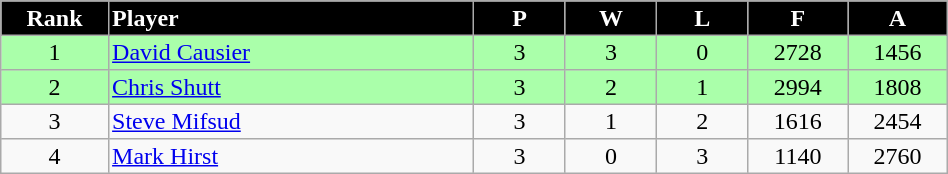<table border="2" cellpadding="2" cellspacing="0" style="margin: 0; background: #f9f9f9; border: 1px #aaa solid; border-collapse: collapse; font-size: 100%;" width=50%>
<tr>
<th bgcolor="000000" style="color:white; text-align:center" width=5%>Rank</th>
<th bgcolor="000000" style="color:white; text-align:left" width=20%>Player</th>
<th bgcolor="000000" style="color:white; text-align:center" width=5%>P</th>
<th bgcolor="000000" style="color:white; text-align:center" width=5%>W</th>
<th bgcolor="000000" style="color:white; text-align:center" width=5%>L</th>
<th bgcolor="000000" style="color:white; text-align:center" width=5%>F</th>
<th bgcolor="000000" style="color:white; text-align:center" width=5%>A</th>
</tr>
<tr>
<td style="text-align:center; background:#aaffaa">1</td>
<td style="text-align:left; background:#aaffaa"> <a href='#'>David Causier</a></td>
<td style="text-align:center; background:#aaffaa">3</td>
<td style="text-align:center; background:#aaffaa">3</td>
<td style="text-align:center; background:#aaffaa">0</td>
<td style="text-align:center; background:#aaffaa">2728</td>
<td style="text-align:center; background:#aaffaa">1456</td>
</tr>
<tr>
<td style="text-align:center; background:#aaffaa">2</td>
<td style="text-align:left; background:#aaffaa"> <a href='#'>Chris Shutt</a></td>
<td style="text-align:center; background:#aaffaa">3</td>
<td style="text-align:center; background:#aaffaa">2</td>
<td style="text-align:center; background:#aaffaa">1</td>
<td style="text-align:center; background:#aaffaa">2994</td>
<td style="text-align:center; background:#aaffaa">1808</td>
</tr>
<tr>
<td style="text-align:center">3</td>
<td style="text-align:left"> <a href='#'>Steve Mifsud</a></td>
<td style="text-align:center">3</td>
<td style="text-align:center">1</td>
<td style="text-align:center">2</td>
<td style="text-align:center">1616</td>
<td style="text-align:center">2454</td>
</tr>
<tr>
<td style="text-align:center">4</td>
<td style="text-align:left"> <a href='#'>Mark Hirst</a></td>
<td style="text-align:center">3</td>
<td style="text-align:center">0</td>
<td style="text-align:center">3</td>
<td style="text-align:center">1140</td>
<td style="text-align:center">2760</td>
</tr>
</table>
